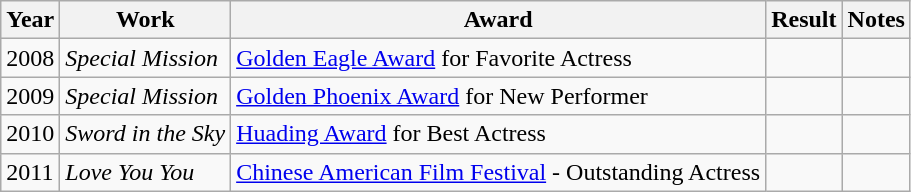<table class="wikitable">
<tr>
<th>Year</th>
<th>Work</th>
<th>Award</th>
<th>Result</th>
<th>Notes</th>
</tr>
<tr>
<td>2008</td>
<td><em>Special Mission</em></td>
<td><a href='#'>Golden Eagle Award</a> for Favorite Actress</td>
<td></td>
<td></td>
</tr>
<tr>
<td>2009</td>
<td><em>Special Mission</em></td>
<td><a href='#'>Golden Phoenix Award</a> for New Performer</td>
<td></td>
<td></td>
</tr>
<tr>
<td>2010</td>
<td><em>Sword in the Sky</em></td>
<td><a href='#'>Huading Award</a> for Best Actress</td>
<td></td>
<td></td>
</tr>
<tr>
<td>2011</td>
<td><em>Love You You</em></td>
<td><a href='#'>Chinese American Film Festival</a> - Outstanding Actress</td>
<td></td>
<td></td>
</tr>
</table>
